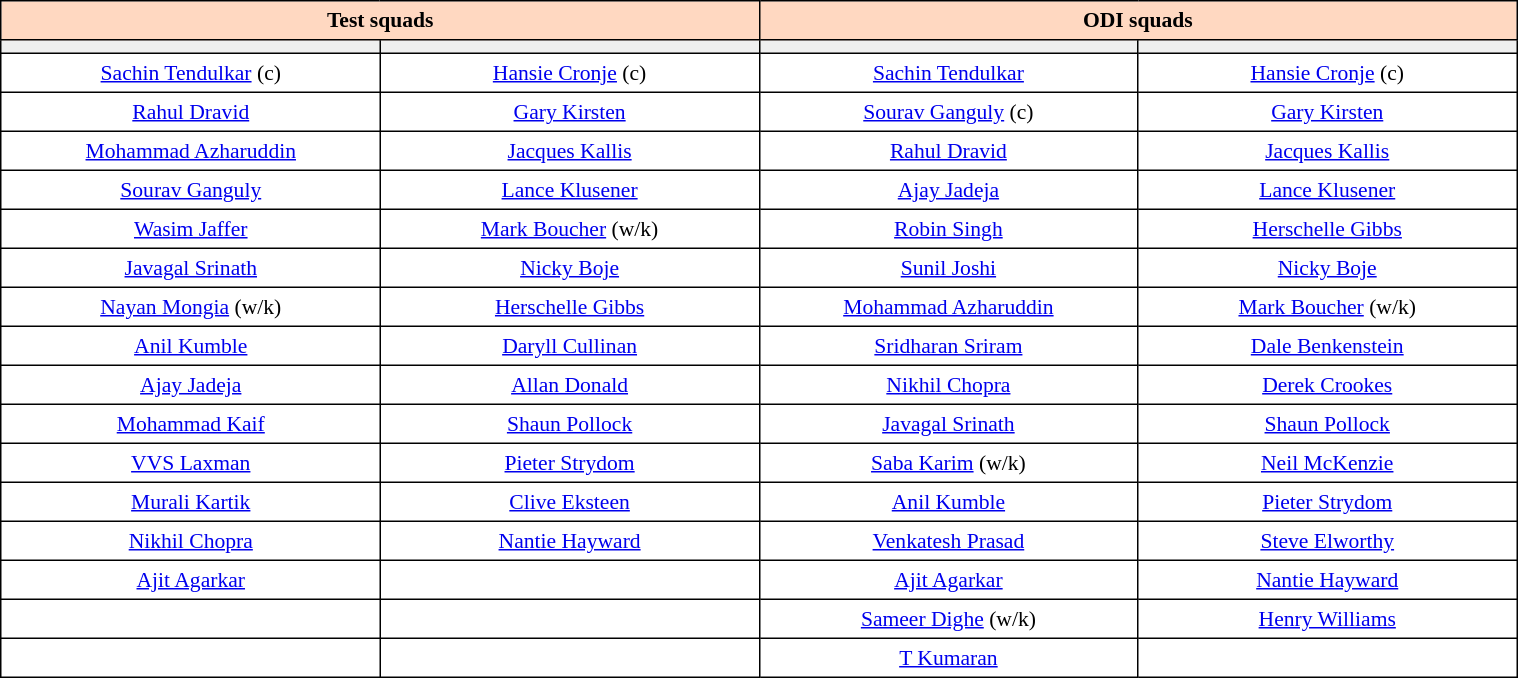<table name="squads" border="0" cellpadding="4" cellspacing="0" style="text-align:center; font-size:90%; border-collapse:collapse;width:80%;margin:auto;">
<tr>
<th style="background:#ffd8c1; border:1px solid #000;" colspan="2">Test squads</th>
<th style="background:#ffd8c1; border:1px solid #000;" colspan="2">ODI squads</th>
</tr>
<tr style="background:#efefef;">
<th style="border:1px solid #000; width:16%;"><strong></strong></th>
<th style="border:1px solid #000; width:16%;"><strong></strong></th>
<th style="border:1px solid #000; width:16%;"><strong></strong></th>
<th style="border:1px solid #000; width:16%;"><strong></strong></th>
</tr>
<tr>
<td style="border:1px solid #000;"><a href='#'>Sachin Tendulkar</a> (c)</td>
<td style="border:1px solid #000;"><a href='#'>Hansie Cronje</a> (c)</td>
<td style="border:1px solid #000;"><a href='#'>Sachin Tendulkar</a></td>
<td style="border:1px solid #000;"><a href='#'>Hansie Cronje</a> (c)</td>
</tr>
<tr>
<td style="border:1px solid #000;"><a href='#'>Rahul Dravid</a></td>
<td style="border:1px solid #000;"><a href='#'>Gary Kirsten</a></td>
<td style="border:1px solid #000;"><a href='#'>Sourav Ganguly</a> (c)</td>
<td style="border:1px solid #000;"><a href='#'>Gary Kirsten</a></td>
</tr>
<tr>
<td style="border:1px solid #000;"><a href='#'>Mohammad Azharuddin</a></td>
<td style="border:1px solid #000;"><a href='#'>Jacques Kallis</a></td>
<td style="border:1px solid #000;"><a href='#'>Rahul Dravid</a></td>
<td style="border:1px solid #000;"><a href='#'>Jacques Kallis</a></td>
</tr>
<tr>
<td style="border:1px solid #000;"><a href='#'>Sourav Ganguly</a></td>
<td style="border:1px solid #000;"><a href='#'>Lance Klusener</a></td>
<td style="border:1px solid #000;"><a href='#'>Ajay Jadeja</a></td>
<td style="border:1px solid #000;"><a href='#'>Lance Klusener</a></td>
</tr>
<tr>
<td style="border:1px solid #000;"><a href='#'>Wasim Jaffer</a></td>
<td style="border:1px solid #000;"><a href='#'>Mark Boucher</a> (w/k)</td>
<td style="border:1px solid #000;"><a href='#'>Robin Singh</a></td>
<td style="border:1px solid #000;"><a href='#'>Herschelle Gibbs</a></td>
</tr>
<tr>
<td style="border:1px solid #000;"><a href='#'>Javagal Srinath</a></td>
<td style="border:1px solid #000;"><a href='#'>Nicky Boje</a></td>
<td style="border:1px solid #000;"><a href='#'>Sunil Joshi</a></td>
<td style="border:1px solid #000;"><a href='#'>Nicky Boje</a></td>
</tr>
<tr>
<td style="border:1px solid #000;"><a href='#'>Nayan Mongia</a> (w/k)</td>
<td style="border:1px solid #000;"><a href='#'>Herschelle Gibbs</a></td>
<td style="border:1px solid #000;"><a href='#'>Mohammad Azharuddin</a></td>
<td style="border:1px solid #000;"><a href='#'>Mark Boucher</a> (w/k)</td>
</tr>
<tr>
<td style="border:1px solid #000;"><a href='#'>Anil Kumble</a></td>
<td style="border:1px solid #000;"><a href='#'>Daryll Cullinan</a></td>
<td style="border:1px solid #000;"><a href='#'>Sridharan Sriram</a></td>
<td style="border:1px solid #000;"><a href='#'>Dale Benkenstein</a></td>
</tr>
<tr>
<td style="border:1px solid #000;"><a href='#'>Ajay Jadeja</a></td>
<td style="border:1px solid #000;"><a href='#'>Allan Donald</a></td>
<td style="border:1px solid #000;"><a href='#'>Nikhil Chopra</a></td>
<td style="border:1px solid #000;"><a href='#'>Derek Crookes</a></td>
</tr>
<tr>
<td style="border:1px solid #000;"><a href='#'>Mohammad Kaif</a></td>
<td style="border:1px solid #000;"><a href='#'>Shaun Pollock</a></td>
<td style="border:1px solid #000;"><a href='#'>Javagal Srinath</a></td>
<td style="border:1px solid #000;"><a href='#'>Shaun Pollock</a></td>
</tr>
<tr>
<td style="border:1px solid #000;"><a href='#'>VVS Laxman</a></td>
<td style="border:1px solid #000;"><a href='#'>Pieter Strydom</a></td>
<td style="border:1px solid #000;"><a href='#'>Saba Karim</a> (w/k)</td>
<td style="border:1px solid #000;"><a href='#'>Neil McKenzie</a></td>
</tr>
<tr>
<td style="border:1px solid #000;"><a href='#'>Murali Kartik</a></td>
<td style="border:1px solid #000;"><a href='#'>Clive Eksteen</a></td>
<td style="border:1px solid #000;"><a href='#'>Anil Kumble</a></td>
<td style="border:1px solid #000;"><a href='#'>Pieter Strydom</a></td>
</tr>
<tr>
<td style="border:1px solid #000;"><a href='#'>Nikhil Chopra</a></td>
<td style="border:1px solid #000;"><a href='#'>Nantie Hayward</a></td>
<td style="border:1px solid #000;"><a href='#'>Venkatesh Prasad</a></td>
<td style="border:1px solid #000;"><a href='#'>Steve Elworthy</a></td>
</tr>
<tr>
<td style="border:1px solid #000;"><a href='#'>Ajit Agarkar</a></td>
<td style="border:1px solid #000;"></td>
<td style="border:1px solid #000;"><a href='#'>Ajit Agarkar</a></td>
<td style="border:1px solid #000;"><a href='#'>Nantie Hayward</a></td>
</tr>
<tr>
<td style="border:1px solid #000;"></td>
<td style="border:1px solid #000;"></td>
<td style="border:1px solid #000;"><a href='#'>Sameer Dighe</a> (w/k)</td>
<td style="border:1px solid #000;"><a href='#'>Henry Williams</a></td>
</tr>
<tr>
<td style="border:1px solid #000;"></td>
<td style="border:1px solid #000;"></td>
<td style="border:1px solid #000;"><a href='#'>T Kumaran</a></td>
<td style="border:1px solid #000;"></td>
</tr>
</table>
